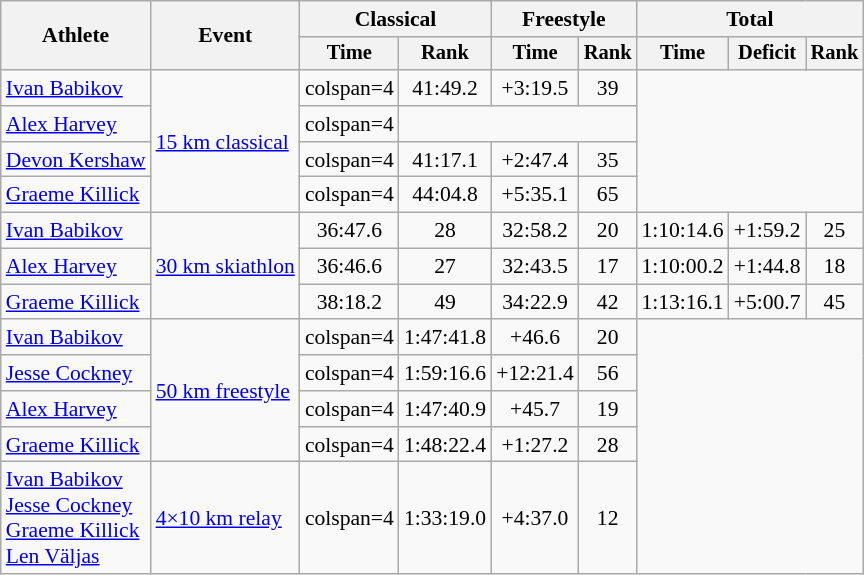<table class="wikitable" style="font-size:90%">
<tr>
<th rowspan=2>Athlete</th>
<th rowspan=2>Event</th>
<th colspan=2>Classical</th>
<th colspan=2>Freestyle</th>
<th colspan=3>Total</th>
</tr>
<tr style="font-size: 95%">
<th>Time</th>
<th>Rank</th>
<th>Time</th>
<th>Rank</th>
<th>Time</th>
<th>Deficit</th>
<th>Rank</th>
</tr>
<tr align=center>
<td align=left><a href='#'>Ivan Babikov</a></td>
<td align=left rowspan=4><a href='#'>15 km classical</a></td>
<td>colspan=4 </td>
<td>41:49.2</td>
<td>+3:19.5</td>
<td>39</td>
</tr>
<tr align=center>
<td align=left><a href='#'>Alex Harvey</a></td>
<td>colspan=4 </td>
<td colspan=3></td>
</tr>
<tr align=center>
<td align=left><a href='#'>Devon Kershaw</a></td>
<td>colspan=4 </td>
<td>41:17.1</td>
<td>+2:47.4</td>
<td>35</td>
</tr>
<tr align=center>
<td align=left><a href='#'>Graeme Killick</a></td>
<td>colspan=4 </td>
<td>44:04.8</td>
<td>+5:35.1</td>
<td>65</td>
</tr>
<tr align=center>
<td align=left><a href='#'>Ivan Babikov</a></td>
<td align=left rowspan=3><a href='#'>30 km skiathlon</a></td>
<td>36:47.6</td>
<td>28</td>
<td>32:58.2</td>
<td>20</td>
<td>1:10:14.6</td>
<td>+1:59.2</td>
<td>25</td>
</tr>
<tr align=center>
<td align=left><a href='#'>Alex Harvey</a></td>
<td>36:46.6</td>
<td>27</td>
<td>32:43.5</td>
<td>17</td>
<td>1:10:00.2</td>
<td>+1:44.8</td>
<td>18</td>
</tr>
<tr align=center>
<td align=left><a href='#'>Graeme Killick</a></td>
<td>38:18.2</td>
<td>49</td>
<td>34:22.9</td>
<td>42</td>
<td>1:13:16.1</td>
<td>+5:00.7</td>
<td>45</td>
</tr>
<tr align=center>
<td align=left><a href='#'>Ivan Babikov</a></td>
<td align=left rowspan=4><a href='#'>50 km freestyle</a></td>
<td>colspan=4 </td>
<td>1:47:41.8</td>
<td>+46.6</td>
<td>20</td>
</tr>
<tr align=center>
<td align=left><a href='#'>Jesse Cockney</a></td>
<td>colspan=4 </td>
<td>1:59:16.6</td>
<td>+12:21.4</td>
<td>56</td>
</tr>
<tr align=center>
<td align=left><a href='#'>Alex Harvey</a></td>
<td>colspan=4 </td>
<td>1:47:40.9</td>
<td>+45.7</td>
<td>19</td>
</tr>
<tr align=center>
<td align=left><a href='#'>Graeme Killick</a></td>
<td>colspan=4 </td>
<td>1:48:22.4</td>
<td>+1:27.2</td>
<td>28</td>
</tr>
<tr align=center>
<td align=left><a href='#'>Ivan Babikov</a><br><a href='#'>Jesse Cockney</a><br><a href='#'>Graeme Killick</a><br><a href='#'>Len Väljas</a></td>
<td align=left><a href='#'>4×10 km relay</a></td>
<td>colspan=4 </td>
<td>1:33:19.0</td>
<td>+4:37.0</td>
<td>12</td>
</tr>
</table>
